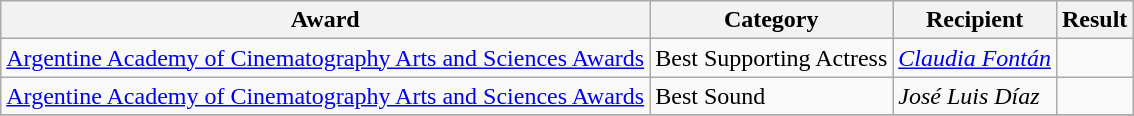<table class="wikitable">
<tr>
<th>Award</th>
<th>Category</th>
<th>Recipient</th>
<th>Result</th>
</tr>
<tr>
<td><a href='#'>Argentine Academy of Cinematography Arts and Sciences Awards</a></td>
<td>Best Supporting Actress</td>
<td><em><a href='#'>Claudia Fontán</a></em></td>
<td></td>
</tr>
<tr>
<td><a href='#'>Argentine Academy of Cinematography Arts and Sciences Awards</a></td>
<td>Best Sound</td>
<td><em>José Luis Díaz</em></td>
<td></td>
</tr>
<tr>
</tr>
</table>
